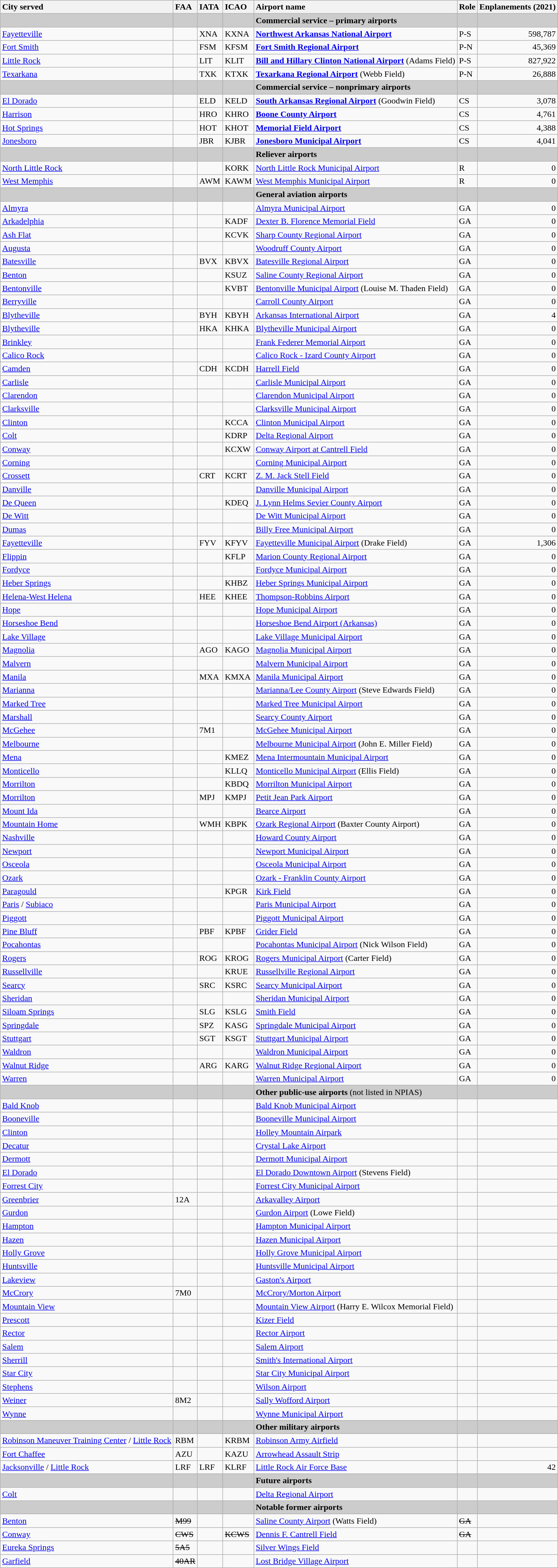<table class="wikitable sortable">
<tr valign=baseline>
<th style="white-space:nowrap; text-align:left;">City served</th>
<th style="white-space:nowrap; text-align:left;">FAA</th>
<th style="white-space:nowrap; text-align:left;">IATA</th>
<th style="white-space:nowrap; text-align:left;">ICAO</th>
<th style="white-space:nowrap; text-align:left;">Airport name</th>
<th style="white-space:nowrap; text-align:left;">Role</th>
<th style="white-space:nowrap; text-align:right;">Enplanements (2021)</th>
</tr>
<tr style="background:#CCCCCC;">
<td></td>
<td></td>
<td></td>
<td></td>
<td><strong>Commercial service – primary airports</strong></td>
<td></td>
<td><br><onlyinclude></td>
</tr>
<tr valign=top>
<td><a href='#'>Fayetteville</a></td>
<td></td>
<td>XNA</td>
<td>KXNA</td>
<td><strong><a href='#'>Northwest Arkansas National Airport</a></strong></td>
<td>P-S</td>
<td align=right>598,787</td>
</tr>
<tr valign=top>
<td><a href='#'>Fort Smith</a></td>
<td></td>
<td>FSM</td>
<td>KFSM</td>
<td><strong><a href='#'>Fort Smith Regional Airport</a></strong></td>
<td>P-N</td>
<td align=right>45,369</td>
</tr>
<tr valign=top>
<td><a href='#'>Little Rock</a></td>
<td></td>
<td>LIT</td>
<td>KLIT</td>
<td><strong><a href='#'>Bill and Hillary Clinton National Airport</a></strong> (Adams Field) </td>
<td>P-S</td>
<td align=right>827,922</td>
</tr>
<tr valign=top>
<td><a href='#'>Texarkana</a></td>
<td></td>
<td>TXK</td>
<td>KTXK</td>
<td><strong><a href='#'>Texarkana Regional Airport</a></strong> (Webb Field)</td>
<td>P-N</td>
<td align=right>26,888<br></onlyinclude></td>
</tr>
<tr style="background:#CCCCCC;">
<td></td>
<td></td>
<td></td>
<td></td>
<td><strong>Commercial service – nonprimary airports</strong></td>
<td></td>
<td></td>
</tr>
<tr valign=top>
<td><a href='#'>El Dorado</a></td>
<td></td>
<td>ELD</td>
<td>KELD</td>
<td><strong><a href='#'>South Arkansas Regional Airport</a></strong> (Goodwin Field)</td>
<td>CS</td>
<td align=right>3,078</td>
</tr>
<tr valign=top>
<td><a href='#'>Harrison</a></td>
<td></td>
<td>HRO</td>
<td>KHRO</td>
<td><strong><a href='#'>Boone County Airport</a></strong></td>
<td>CS</td>
<td align=right>4,761</td>
</tr>
<tr valign=top>
<td><a href='#'>Hot Springs</a></td>
<td></td>
<td>HOT</td>
<td>KHOT</td>
<td><strong><a href='#'>Memorial Field Airport</a></strong></td>
<td>CS</td>
<td align=right>4,388</td>
</tr>
<tr valign=top>
<td><a href='#'>Jonesboro</a></td>
<td></td>
<td>JBR</td>
<td>KJBR</td>
<td><strong><a href='#'>Jonesboro Municipal Airport</a></strong></td>
<td>CS</td>
<td align=right>4,041</td>
</tr>
<tr style="background:#CCCCCC;">
<td></td>
<td></td>
<td></td>
<td></td>
<td><strong>Reliever airports</strong></td>
<td></td>
<td></td>
</tr>
<tr valign=top>
<td><a href='#'>North Little Rock</a></td>
<td> </td>
<td></td>
<td>KORK</td>
<td><a href='#'>North Little Rock Municipal Airport</a></td>
<td>R</td>
<td align=right>0</td>
</tr>
<tr valign=top>
<td><a href='#'>West Memphis</a></td>
<td></td>
<td>AWM</td>
<td>KAWM</td>
<td><a href='#'>West Memphis Municipal Airport</a></td>
<td>R</td>
<td align=right>0</td>
</tr>
<tr style="background:#CCCCCC;">
<td></td>
<td></td>
<td></td>
<td></td>
<td><strong>General aviation airports</strong></td>
<td></td>
<td></td>
</tr>
<tr valign=top>
<td><a href='#'>Almyra</a></td>
<td></td>
<td></td>
<td></td>
<td><a href='#'>Almyra Municipal Airport</a></td>
<td>GA</td>
<td align=right>0</td>
</tr>
<tr valign=top>
<td><a href='#'>Arkadelphia</a></td>
<td></td>
<td></td>
<td>KADF</td>
<td><a href='#'>Dexter B. Florence Memorial Field</a></td>
<td>GA</td>
<td align=right>0</td>
</tr>
<tr valign=top>
<td><a href='#'>Ash Flat</a></td>
<td></td>
<td></td>
<td>KCVK</td>
<td><a href='#'>Sharp County Regional Airport</a></td>
<td>GA</td>
<td align=right>0</td>
</tr>
<tr valign=top>
<td><a href='#'>Augusta</a></td>
<td></td>
<td></td>
<td></td>
<td><a href='#'>Woodruff County Airport</a></td>
<td>GA</td>
<td align=right>0</td>
</tr>
<tr valign=top>
<td><a href='#'>Batesville</a></td>
<td></td>
<td>BVX</td>
<td>KBVX</td>
<td><a href='#'>Batesville Regional Airport</a></td>
<td>GA</td>
<td align=right>0</td>
</tr>
<tr valign=top>
<td><a href='#'>Benton</a></td>
<td></td>
<td></td>
<td>KSUZ</td>
<td><a href='#'>Saline County Regional Airport</a></td>
<td>GA</td>
<td align=right>0</td>
</tr>
<tr valign=top>
<td><a href='#'>Bentonville</a></td>
<td></td>
<td></td>
<td>KVBT</td>
<td><a href='#'>Bentonville Municipal Airport</a> (Louise M. Thaden Field)</td>
<td>GA</td>
<td align=right>0</td>
</tr>
<tr valign=top>
<td><a href='#'>Berryville</a></td>
<td></td>
<td></td>
<td></td>
<td><a href='#'>Carroll County Airport</a></td>
<td>GA</td>
<td align=right>0</td>
</tr>
<tr valign=top>
<td><a href='#'>Blytheville</a></td>
<td></td>
<td>BYH</td>
<td>KBYH</td>
<td><a href='#'>Arkansas International Airport</a> </td>
<td>GA</td>
<td align=right>4</td>
</tr>
<tr valign=top>
<td><a href='#'>Blytheville</a></td>
<td></td>
<td>HKA</td>
<td>KHKA</td>
<td><a href='#'>Blytheville Municipal Airport</a></td>
<td>GA</td>
<td align=right>0</td>
</tr>
<tr valign=top>
<td><a href='#'>Brinkley</a></td>
<td></td>
<td></td>
<td></td>
<td><a href='#'>Frank Federer Memorial Airport</a></td>
<td>GA</td>
<td align=right>0</td>
</tr>
<tr valign=top>
<td><a href='#'>Calico Rock</a></td>
<td></td>
<td></td>
<td></td>
<td><a href='#'>Calico Rock - Izard County Airport</a></td>
<td>GA</td>
<td align=right>0</td>
</tr>
<tr valign=top>
<td><a href='#'>Camden</a></td>
<td></td>
<td>CDH</td>
<td>KCDH</td>
<td><a href='#'>Harrell Field</a></td>
<td>GA</td>
<td align=right>0</td>
</tr>
<tr valign=top>
<td><a href='#'>Carlisle</a></td>
<td></td>
<td></td>
<td></td>
<td><a href='#'>Carlisle Municipal Airport</a></td>
<td>GA</td>
<td align=right>0</td>
</tr>
<tr valign=top>
<td><a href='#'>Clarendon</a></td>
<td></td>
<td></td>
<td></td>
<td><a href='#'>Clarendon Municipal Airport</a></td>
<td>GA</td>
<td align=right>0</td>
</tr>
<tr valign=top>
<td><a href='#'>Clarksville</a></td>
<td></td>
<td></td>
<td></td>
<td><a href='#'>Clarksville Municipal Airport</a></td>
<td>GA</td>
<td align=right>0</td>
</tr>
<tr valign=top>
<td><a href='#'>Clinton</a></td>
<td> </td>
<td></td>
<td>KCCA</td>
<td><a href='#'>Clinton Municipal Airport</a></td>
<td>GA</td>
<td align=right>0</td>
</tr>
<tr valign=top>
<td><a href='#'>Colt</a></td>
<td></td>
<td></td>
<td>KDRP</td>
<td><a href='#'>Delta Regional Airport</a></td>
<td>GA</td>
<td align=right>0</td>
</tr>
<tr valign=top>
<td><a href='#'>Conway</a></td>
<td></td>
<td></td>
<td>KCXW</td>
<td><a href='#'>Conway Airport at Cantrell Field</a></td>
<td>GA</td>
<td align=right>0</td>
</tr>
<tr valign=top>
<td><a href='#'>Corning</a></td>
<td></td>
<td></td>
<td></td>
<td><a href='#'>Corning Municipal Airport</a></td>
<td>GA</td>
<td align=right>0</td>
</tr>
<tr valign=top>
<td><a href='#'>Crossett</a></td>
<td></td>
<td>CRT</td>
<td>KCRT</td>
<td><a href='#'>Z. M. Jack Stell Field</a></td>
<td>GA</td>
<td align=right>0</td>
</tr>
<tr valign=top>
<td><a href='#'>Danville</a></td>
<td></td>
<td></td>
<td></td>
<td><a href='#'>Danville Municipal Airport</a></td>
<td>GA</td>
<td align=right>0</td>
</tr>
<tr valign=top>
<td><a href='#'>De Queen</a></td>
<td></td>
<td></td>
<td>KDEQ</td>
<td><a href='#'>J. Lynn Helms Sevier County Airport</a></td>
<td>GA</td>
<td align=right>0</td>
</tr>
<tr valign=top>
<td><a href='#'>De Witt</a></td>
<td></td>
<td></td>
<td></td>
<td><a href='#'>De Witt Municipal Airport</a></td>
<td>GA</td>
<td align=right>0</td>
</tr>
<tr valign=top>
<td><a href='#'>Dumas</a></td>
<td></td>
<td></td>
<td></td>
<td><a href='#'>Billy Free Municipal Airport</a></td>
<td>GA</td>
<td align=right>0</td>
</tr>
<tr valign=top>
<td><a href='#'>Fayetteville</a></td>
<td></td>
<td>FYV</td>
<td>KFYV</td>
<td><a href='#'>Fayetteville Municipal Airport</a> (Drake Field)</td>
<td>GA</td>
<td align=right>1,306</td>
</tr>
<tr valign=top>
<td><a href='#'>Flippin</a></td>
<td></td>
<td></td>
<td>KFLP</td>
<td><a href='#'>Marion County Regional Airport</a></td>
<td>GA</td>
<td align=right>0</td>
</tr>
<tr valign=top>
<td><a href='#'>Fordyce</a></td>
<td></td>
<td></td>
<td></td>
<td><a href='#'>Fordyce Municipal Airport</a> </td>
<td>GA</td>
<td align=right>0</td>
</tr>
<tr valign=top>
<td><a href='#'>Heber Springs</a></td>
<td></td>
<td></td>
<td>KHBZ</td>
<td><a href='#'>Heber Springs Municipal Airport</a></td>
<td>GA</td>
<td align=right>0</td>
</tr>
<tr valign=top>
<td><a href='#'>Helena-West Helena</a></td>
<td></td>
<td>HEE</td>
<td>KHEE</td>
<td><a href='#'>Thompson-Robbins Airport</a></td>
<td>GA</td>
<td align=right>0</td>
</tr>
<tr valign=top>
<td><a href='#'>Hope</a></td>
<td></td>
<td></td>
<td></td>
<td><a href='#'>Hope Municipal Airport</a></td>
<td>GA</td>
<td align=right>0</td>
</tr>
<tr valign=top>
<td><a href='#'>Horseshoe Bend</a></td>
<td></td>
<td></td>
<td></td>
<td><a href='#'>Horseshoe Bend Airport (Arkansas)</a></td>
<td>GA</td>
<td align=right>0</td>
</tr>
<tr valign=top>
<td><a href='#'>Lake Village</a></td>
<td></td>
<td></td>
<td></td>
<td><a href='#'>Lake Village Municipal Airport</a></td>
<td>GA</td>
<td align=right>0</td>
</tr>
<tr valign=top>
<td><a href='#'>Magnolia</a></td>
<td></td>
<td>AGO</td>
<td>KAGO</td>
<td><a href='#'>Magnolia Municipal Airport</a></td>
<td>GA</td>
<td align=right>0</td>
</tr>
<tr valign=top>
<td><a href='#'>Malvern</a></td>
<td></td>
<td></td>
<td></td>
<td><a href='#'>Malvern Municipal Airport</a></td>
<td>GA</td>
<td align=right>0</td>
</tr>
<tr valign=top>
<td><a href='#'>Manila</a></td>
<td></td>
<td>MXA</td>
<td>KMXA</td>
<td><a href='#'>Manila Municipal Airport</a></td>
<td>GA</td>
<td align=right>0</td>
</tr>
<tr valign=top>
<td><a href='#'>Marianna</a></td>
<td></td>
<td></td>
<td></td>
<td><a href='#'>Marianna/Lee County Airport</a> (Steve Edwards Field)</td>
<td>GA</td>
<td align=right>0</td>
</tr>
<tr valign=top>
<td><a href='#'>Marked Tree</a></td>
<td></td>
<td></td>
<td></td>
<td><a href='#'>Marked Tree Municipal Airport</a></td>
<td>GA</td>
<td align=right>0</td>
</tr>
<tr valign=top>
<td><a href='#'>Marshall</a></td>
<td></td>
<td></td>
<td></td>
<td><a href='#'>Searcy County Airport</a></td>
<td>GA</td>
<td align=right>0</td>
</tr>
<tr valign=top>
<td><a href='#'>McGehee</a></td>
<td></td>
<td>7M1</td>
<td></td>
<td><a href='#'>McGehee Municipal Airport</a></td>
<td>GA</td>
<td align=right>0</td>
</tr>
<tr valign=top>
<td><a href='#'>Melbourne</a></td>
<td></td>
<td></td>
<td></td>
<td><a href='#'>Melbourne Municipal Airport</a> (John E. Miller Field)</td>
<td>GA</td>
<td align=right>0</td>
</tr>
<tr valign=top>
<td><a href='#'>Mena</a></td>
<td> </td>
<td></td>
<td>KMEZ</td>
<td><a href='#'>Mena Intermountain Municipal Airport</a></td>
<td>GA</td>
<td align=right>0</td>
</tr>
<tr valign=top>
<td><a href='#'>Monticello</a></td>
<td></td>
<td></td>
<td>KLLQ</td>
<td><a href='#'>Monticello Municipal Airport</a> (Ellis Field)</td>
<td>GA</td>
<td align=right>0</td>
</tr>
<tr valign=top>
<td><a href='#'>Morrilton</a></td>
<td></td>
<td></td>
<td>KBDQ</td>
<td><a href='#'>Morrilton Municipal Airport</a></td>
<td>GA</td>
<td align=right>0</td>
</tr>
<tr valign=top>
<td><a href='#'>Morrilton</a></td>
<td></td>
<td>MPJ</td>
<td>KMPJ</td>
<td><a href='#'>Petit Jean Park Airport</a></td>
<td>GA</td>
<td align=right>0</td>
</tr>
<tr valign=top>
<td><a href='#'>Mount Ida</a></td>
<td></td>
<td></td>
<td></td>
<td><a href='#'>Bearce Airport</a></td>
<td>GA</td>
<td align=right>0</td>
</tr>
<tr valign=top>
<td><a href='#'>Mountain Home</a></td>
<td></td>
<td>WMH</td>
<td>KBPK</td>
<td><a href='#'>Ozark Regional Airport</a> (Baxter County Airport)</td>
<td>GA</td>
<td align=right>0</td>
</tr>
<tr valign=top>
<td><a href='#'>Nashville</a></td>
<td></td>
<td></td>
<td></td>
<td><a href='#'>Howard County Airport</a></td>
<td>GA</td>
<td align=right>0</td>
</tr>
<tr valign=top>
<td><a href='#'>Newport</a></td>
<td></td>
<td></td>
<td></td>
<td><a href='#'>Newport Municipal Airport</a></td>
<td>GA</td>
<td align=right>0</td>
</tr>
<tr valign=top>
<td><a href='#'>Osceola</a></td>
<td></td>
<td></td>
<td></td>
<td><a href='#'>Osceola Municipal Airport</a></td>
<td>GA</td>
<td align=right>0</td>
</tr>
<tr valign=top>
<td><a href='#'>Ozark</a></td>
<td></td>
<td></td>
<td></td>
<td><a href='#'>Ozark - Franklin County Airport</a></td>
<td>GA</td>
<td align=right>0</td>
</tr>
<tr valign=top>
<td><a href='#'>Paragould</a></td>
<td></td>
<td></td>
<td>KPGR</td>
<td><a href='#'>Kirk Field</a></td>
<td>GA</td>
<td align=right>0</td>
</tr>
<tr valign=top>
<td><a href='#'>Paris</a> / <a href='#'>Subiaco</a></td>
<td></td>
<td></td>
<td></td>
<td><a href='#'>Paris Municipal Airport</a></td>
<td>GA</td>
<td align=right>0</td>
</tr>
<tr valign=top>
<td><a href='#'>Piggott</a></td>
<td></td>
<td></td>
<td></td>
<td><a href='#'>Piggott Municipal Airport</a></td>
<td>GA</td>
<td align=right>0</td>
</tr>
<tr valign=top>
<td><a href='#'>Pine Bluff</a></td>
<td></td>
<td>PBF</td>
<td>KPBF</td>
<td><a href='#'>Grider Field</a></td>
<td>GA</td>
<td align=right>0</td>
</tr>
<tr valign=top>
<td><a href='#'>Pocahontas</a></td>
<td></td>
<td></td>
<td></td>
<td><a href='#'>Pocahontas Municipal Airport</a> (Nick Wilson Field)</td>
<td>GA</td>
<td align=right>0</td>
</tr>
<tr valign=top>
<td><a href='#'>Rogers</a></td>
<td></td>
<td>ROG</td>
<td>KROG</td>
<td><a href='#'>Rogers Municipal Airport</a> (Carter Field)</td>
<td>GA</td>
<td align=right>0</td>
</tr>
<tr valign=top>
<td><a href='#'>Russellville</a></td>
<td></td>
<td></td>
<td>KRUE</td>
<td><a href='#'>Russellville Regional Airport</a> </td>
<td>GA</td>
<td align=right>0</td>
</tr>
<tr valign=top>
<td><a href='#'>Searcy</a></td>
<td></td>
<td>SRC</td>
<td>KSRC</td>
<td><a href='#'>Searcy Municipal Airport</a></td>
<td>GA</td>
<td align=right>0</td>
</tr>
<tr valign=top>
<td><a href='#'>Sheridan</a></td>
<td></td>
<td></td>
<td></td>
<td><a href='#'>Sheridan Municipal Airport</a></td>
<td>GA</td>
<td align=right>0</td>
</tr>
<tr valign=top>
<td><a href='#'>Siloam Springs</a></td>
<td></td>
<td>SLG</td>
<td>KSLG</td>
<td><a href='#'>Smith Field</a></td>
<td>GA</td>
<td align=right>0</td>
</tr>
<tr valign=top>
<td><a href='#'>Springdale</a></td>
<td></td>
<td>SPZ</td>
<td>KASG</td>
<td><a href='#'>Springdale Municipal Airport</a></td>
<td>GA</td>
<td align=right>0</td>
</tr>
<tr valign=top>
<td><a href='#'>Stuttgart</a></td>
<td></td>
<td>SGT</td>
<td>KSGT</td>
<td><a href='#'>Stuttgart Municipal Airport</a></td>
<td>GA</td>
<td align=right>0</td>
</tr>
<tr valign=top>
<td><a href='#'>Waldron</a></td>
<td></td>
<td></td>
<td></td>
<td><a href='#'>Waldron Municipal Airport</a></td>
<td>GA</td>
<td align=right>0</td>
</tr>
<tr valign=top>
<td><a href='#'>Walnut Ridge</a></td>
<td></td>
<td>ARG</td>
<td>KARG</td>
<td><a href='#'>Walnut Ridge Regional Airport</a></td>
<td>GA</td>
<td align=right>0</td>
</tr>
<tr valign=top>
<td><a href='#'>Warren</a></td>
<td></td>
<td></td>
<td></td>
<td><a href='#'>Warren Municipal Airport</a></td>
<td>GA</td>
<td align=right>0</td>
</tr>
<tr style="background:#CCCCCC;">
<td></td>
<td></td>
<td></td>
<td></td>
<td><strong>Other public-use airports</strong> (not listed in NPIAS)</td>
<td></td>
<td></td>
</tr>
<tr valign=top>
<td><a href='#'>Bald Knob</a></td>
<td></td>
<td></td>
<td></td>
<td><a href='#'>Bald Knob Municipal Airport</a></td>
<td></td>
<td></td>
</tr>
<tr valign=top>
<td><a href='#'>Booneville</a></td>
<td></td>
<td></td>
<td></td>
<td><a href='#'>Booneville Municipal Airport</a></td>
<td></td>
<td></td>
</tr>
<tr valign=top>
<td><a href='#'>Clinton</a></td>
<td></td>
<td></td>
<td></td>
<td><a href='#'>Holley Mountain Airpark</a></td>
<td></td>
<td></td>
</tr>
<tr valign=top>
<td><a href='#'>Decatur</a></td>
<td></td>
<td></td>
<td></td>
<td><a href='#'>Crystal Lake Airport</a></td>
<td></td>
<td></td>
</tr>
<tr valign=top>
<td><a href='#'>Dermott</a></td>
<td></td>
<td></td>
<td></td>
<td><a href='#'>Dermott Municipal Airport</a></td>
<td></td>
<td></td>
</tr>
<tr valign=top>
<td><a href='#'>El Dorado</a></td>
<td></td>
<td></td>
<td></td>
<td><a href='#'>El Dorado Downtown Airport</a> (Stevens Field)</td>
<td></td>
<td></td>
</tr>
<tr valign=top>
<td><a href='#'>Forrest City</a></td>
<td></td>
<td></td>
<td></td>
<td><a href='#'>Forrest City Municipal Airport</a></td>
<td></td>
<td></td>
</tr>
<tr valign=top>
<td><a href='#'>Greenbrier</a></td>
<td>12A</td>
<td></td>
<td></td>
<td><a href='#'>Arkavalley Airport</a></td>
<td></td>
<td></td>
</tr>
<tr valign=top>
<td><a href='#'>Gurdon</a></td>
<td></td>
<td></td>
<td></td>
<td><a href='#'>Gurdon Airport</a> (Lowe Field)</td>
<td></td>
<td></td>
</tr>
<tr valign=top>
<td><a href='#'>Hampton</a></td>
<td></td>
<td></td>
<td></td>
<td><a href='#'>Hampton Municipal Airport</a></td>
<td></td>
<td></td>
</tr>
<tr valign=top>
<td><a href='#'>Hazen</a></td>
<td></td>
<td></td>
<td></td>
<td><a href='#'>Hazen Municipal Airport</a></td>
<td></td>
<td></td>
</tr>
<tr valign=top>
<td><a href='#'>Holly Grove</a></td>
<td></td>
<td></td>
<td></td>
<td><a href='#'>Holly Grove Municipal Airport</a></td>
<td></td>
<td></td>
</tr>
<tr valign=top>
<td><a href='#'>Huntsville</a></td>
<td></td>
<td></td>
<td></td>
<td><a href='#'>Huntsville Municipal Airport</a></td>
<td></td>
<td></td>
</tr>
<tr valign=top>
<td><a href='#'>Lakeview</a></td>
<td></td>
<td></td>
<td></td>
<td><a href='#'>Gaston's Airport</a> </td>
<td></td>
<td></td>
</tr>
<tr valign=top>
<td><a href='#'>McCrory</a></td>
<td>7M0</td>
<td></td>
<td></td>
<td><a href='#'>McCrory/Morton Airport</a></td>
<td></td>
<td></td>
</tr>
<tr valign=top>
<td><a href='#'>Mountain View</a></td>
<td></td>
<td></td>
<td></td>
<td><a href='#'>Mountain View Airport</a> (Harry E. Wilcox Memorial Field)</td>
<td></td>
<td></td>
</tr>
<tr valign=top>
<td><a href='#'>Prescott</a></td>
<td></td>
<td></td>
<td></td>
<td><a href='#'>Kizer Field</a></td>
<td></td>
<td></td>
</tr>
<tr valign=top>
<td><a href='#'>Rector</a></td>
<td></td>
<td></td>
<td></td>
<td><a href='#'>Rector Airport</a></td>
<td></td>
<td></td>
</tr>
<tr valign=top>
<td><a href='#'>Salem</a></td>
<td></td>
<td></td>
<td></td>
<td><a href='#'>Salem Airport</a></td>
<td></td>
<td></td>
</tr>
<tr valign=top>
<td><a href='#'>Sherrill</a></td>
<td></td>
<td></td>
<td></td>
<td><a href='#'>Smith's International Airport</a></td>
<td></td>
<td></td>
</tr>
<tr valign=top>
<td><a href='#'>Star City</a></td>
<td></td>
<td></td>
<td></td>
<td><a href='#'>Star City Municipal Airport</a></td>
<td></td>
<td></td>
</tr>
<tr valign=top>
<td><a href='#'>Stephens</a></td>
<td></td>
<td></td>
<td></td>
<td><a href='#'>Wilson Airport</a></td>
<td></td>
<td></td>
</tr>
<tr valign=top>
<td><a href='#'>Weiner</a></td>
<td>8M2</td>
<td></td>
<td></td>
<td><a href='#'>Sally Wofford Airport</a></td>
<td></td>
<td></td>
</tr>
<tr valign=top>
<td><a href='#'>Wynne</a></td>
<td></td>
<td></td>
<td></td>
<td><a href='#'>Wynne Municipal Airport</a></td>
<td></td>
<td></td>
</tr>
<tr style="background:#CCCCCC;">
<td></td>
<td></td>
<td></td>
<td></td>
<td><strong>Other military airports</strong></td>
<td></td>
<td></td>
</tr>
<tr valign=top>
<td><a href='#'>Robinson Maneuver Training Center</a> / <a href='#'>Little Rock</a></td>
<td>RBM</td>
<td></td>
<td>KRBM</td>
<td><a href='#'>Robinson Army Airfield</a></td>
<td></td>
<td></td>
</tr>
<tr valign=top>
<td><a href='#'>Fort Chaffee</a></td>
<td>AZU</td>
<td></td>
<td>KAZU</td>
<td><a href='#'>Arrowhead Assault Strip</a></td>
<td></td>
<td></td>
</tr>
<tr valign=top>
<td><a href='#'>Jacksonville</a> / <a href='#'>Little Rock</a></td>
<td>LRF</td>
<td>LRF</td>
<td>KLRF</td>
<td><a href='#'>Little Rock Air Force Base</a></td>
<td></td>
<td align=right>42</td>
</tr>
<tr style="background:#CCCCCC;">
<td></td>
<td></td>
<td></td>
<td></td>
<td><strong>Future airports</strong></td>
<td></td>
<td></td>
</tr>
<tr valign=top>
<td><a href='#'>Colt</a></td>
<td></td>
<td></td>
<td></td>
<td><a href='#'>Delta Regional Airport</a> </td>
<td></td>
<td></td>
</tr>
<tr style="background:#CCCCCC;">
<td></td>
<td></td>
<td></td>
<td></td>
<td><strong>Notable former airports</strong></td>
<td></td>
<td></td>
</tr>
<tr valign=top>
<td><a href='#'>Benton</a></td>
<td><s>M99</s></td>
<td></td>
<td></td>
<td><a href='#'>Saline County Airport</a> (Watts Field) </td>
<td><s>GA</s></td>
<td></td>
</tr>
<tr valign=top>
<td><a href='#'>Conway</a></td>
<td><s>CWS</s> </td>
<td></td>
<td><s>KCWS</s></td>
<td><a href='#'>Dennis F. Cantrell Field</a></td>
<td><s>GA</s></td>
<td></td>
</tr>
<tr valign=top>
<td><a href='#'>Eureka Springs</a></td>
<td><s>5A5</s></td>
<td></td>
<td></td>
<td><a href='#'>Silver Wings Field</a> </td>
<td></td>
<td></td>
</tr>
<tr valign=top>
<td><a href='#'>Garfield</a></td>
<td><s>40AR</s></td>
<td></td>
<td></td>
<td><a href='#'>Lost Bridge Village Airport</a> </td>
<td></td>
<td></td>
</tr>
</table>
